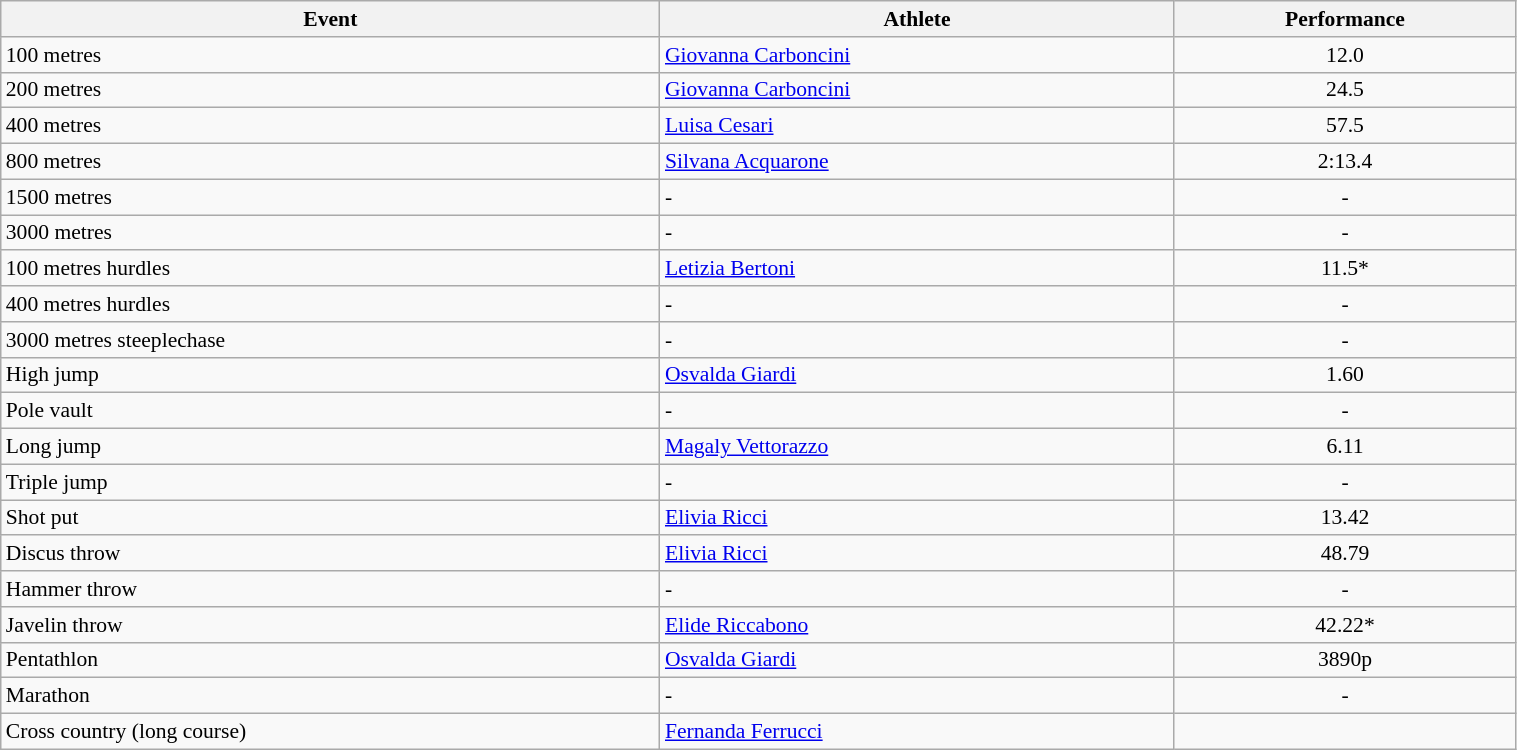<table class="wikitable" width=80% style="font-size:90%; text-align:left;">
<tr>
<th>Event</th>
<th>Athlete</th>
<th>Performance</th>
</tr>
<tr>
<td>100 metres</td>
<td><a href='#'>Giovanna Carboncini</a></td>
<td align=center>12.0</td>
</tr>
<tr>
<td>200 metres</td>
<td><a href='#'>Giovanna Carboncini</a></td>
<td align=center>24.5</td>
</tr>
<tr>
<td>400 metres</td>
<td><a href='#'>Luisa Cesari</a></td>
<td align=center>57.5</td>
</tr>
<tr>
<td>800 metres</td>
<td><a href='#'>Silvana Acquarone</a></td>
<td align=center>2:13.4</td>
</tr>
<tr>
<td>1500 metres</td>
<td>-</td>
<td align=center>-</td>
</tr>
<tr>
<td>3000 metres</td>
<td>-</td>
<td align=center>-</td>
</tr>
<tr>
<td>100 metres hurdles</td>
<td><a href='#'>Letizia Bertoni</a></td>
<td align=center>11.5*</td>
</tr>
<tr>
<td>400 metres hurdles</td>
<td>-</td>
<td align=center>-</td>
</tr>
<tr>
<td>3000 metres steeplechase</td>
<td>-</td>
<td align=center>-</td>
</tr>
<tr>
<td>High jump</td>
<td><a href='#'>Osvalda Giardi</a></td>
<td align=center>1.60</td>
</tr>
<tr>
<td>Pole vault</td>
<td>-</td>
<td align=center>-</td>
</tr>
<tr>
<td>Long jump</td>
<td><a href='#'>Magaly Vettorazzo</a></td>
<td align=center>6.11</td>
</tr>
<tr>
<td>Triple jump</td>
<td>-</td>
<td align=center>-</td>
</tr>
<tr>
<td>Shot put</td>
<td><a href='#'>Elivia Ricci</a></td>
<td align=center>13.42</td>
</tr>
<tr>
<td>Discus throw</td>
<td><a href='#'>Elivia Ricci</a></td>
<td align=center>48.79</td>
</tr>
<tr>
<td>Hammer throw</td>
<td>-</td>
<td align=center>-</td>
</tr>
<tr>
<td>Javelin throw</td>
<td><a href='#'>Elide Riccabono</a></td>
<td align=center>42.22*</td>
</tr>
<tr>
<td>Pentathlon</td>
<td><a href='#'>Osvalda Giardi</a></td>
<td align=center>3890p</td>
</tr>
<tr>
<td>Marathon</td>
<td>-</td>
<td align=center>-</td>
</tr>
<tr>
<td>Cross country (long course)</td>
<td><a href='#'>Fernanda Ferrucci</a></td>
<td align=center></td>
</tr>
</table>
